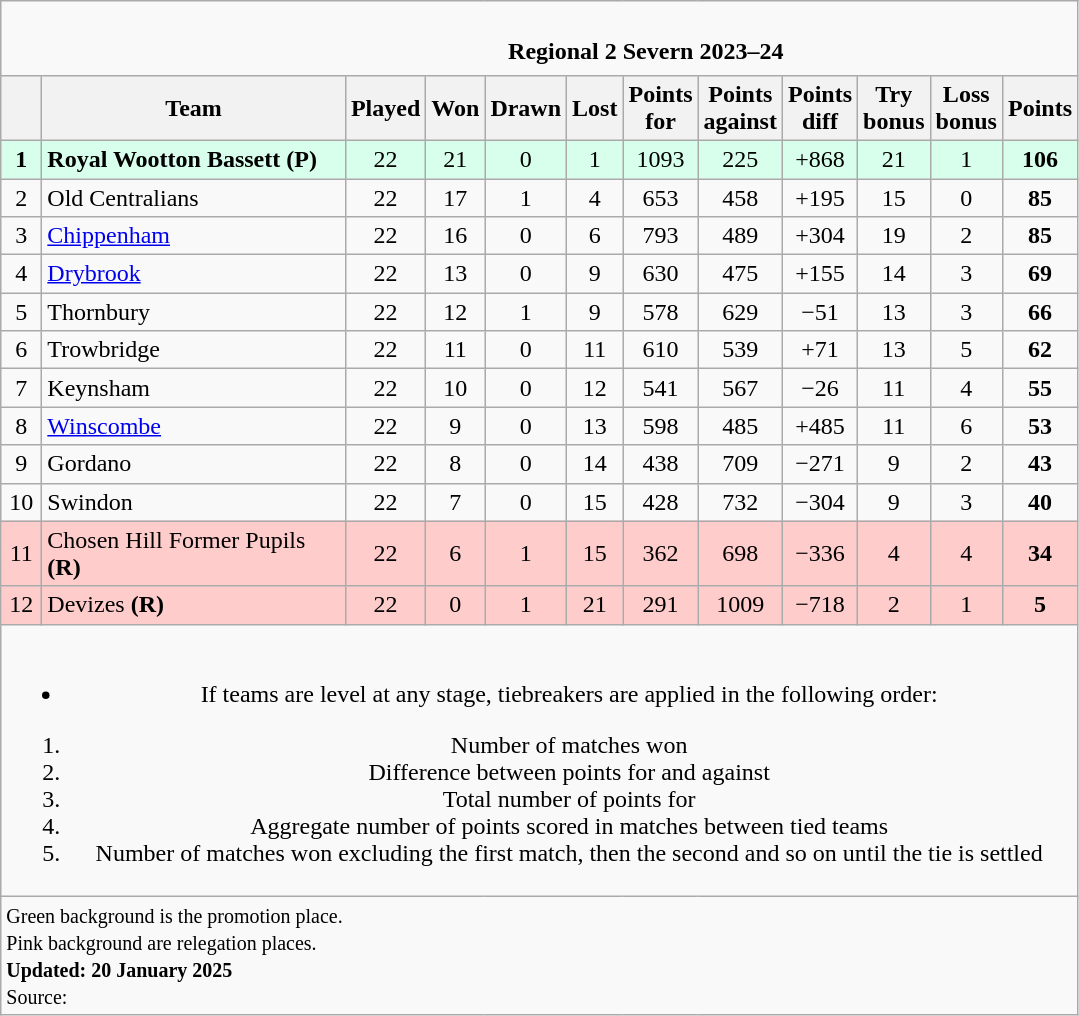<table class="wikitable" style="text-align: center;">
<tr>
<td colspan="15" cellpadding="0" cellspacing="0"><br><table border="0" width="100%" cellpadding="0" cellspacing="0">
<tr>
<td width=20% style="border:0px"></td>
<td style="border:0px"><strong>Regional 2 Severn 2023–24</strong></td>
</tr>
</table>
</td>
</tr>
<tr>
<th bgcolor="#efefef" width="20"></th>
<th bgcolor="#efefef" width="195">Team</th>
<th bgcolor="#efefef" width="20">Played</th>
<th bgcolor="#efefef" width="20">Won</th>
<th bgcolor="#efefef" width="20">Drawn</th>
<th bgcolor="#efefef" width="20">Lost</th>
<th bgcolor="#efefef" width="25">Points for</th>
<th bgcolor="#efefef" width="20">Points against</th>
<th bgcolor="#efefef" width="20">Points diff</th>
<th bgcolor="#efefef" width="20">Try bonus</th>
<th bgcolor="#efefef" width="20">Loss bonus</th>
<th bgcolor="#efefef" width="20">Points</th>
</tr>
<tr bgcolor=#d8ffeb align=center>
<td><strong>1</strong></td>
<td style="text-align:left;"><strong>Royal Wootton Bassett</strong> <strong>(P)</strong></td>
<td>22</td>
<td>21</td>
<td>0</td>
<td>1</td>
<td>1093</td>
<td>225</td>
<td>+868</td>
<td>21</td>
<td>1</td>
<td><strong>106</strong></td>
</tr>
<tr>
<td>2</td>
<td style="text-align:left;">Old Centralians</td>
<td>22</td>
<td>17</td>
<td>1</td>
<td>4</td>
<td>653</td>
<td>458</td>
<td>+195</td>
<td>15</td>
<td>0</td>
<td><strong>85</strong></td>
</tr>
<tr>
<td>3</td>
<td style="text-align:left;"><a href='#'>Chippenham</a></td>
<td>22</td>
<td>16</td>
<td>0</td>
<td>6</td>
<td>793</td>
<td>489</td>
<td>+304</td>
<td>19</td>
<td>2</td>
<td><strong>85</strong></td>
</tr>
<tr>
<td>4</td>
<td style="text-align:left;"><a href='#'>Drybrook</a></td>
<td>22</td>
<td>13</td>
<td>0</td>
<td>9</td>
<td>630</td>
<td>475</td>
<td>+155</td>
<td>14</td>
<td>3</td>
<td><strong>69</strong></td>
</tr>
<tr>
<td>5</td>
<td style="text-align:left;">Thornbury</td>
<td>22</td>
<td>12</td>
<td>1</td>
<td>9</td>
<td>578</td>
<td>629</td>
<td>−51</td>
<td>13</td>
<td>3</td>
<td><strong>66</strong></td>
</tr>
<tr>
<td>6</td>
<td style="text-align:left;">Trowbridge</td>
<td>22</td>
<td>11</td>
<td>0</td>
<td>11</td>
<td>610</td>
<td>539</td>
<td>+71</td>
<td>13</td>
<td>5</td>
<td><strong>62</strong></td>
</tr>
<tr>
<td>7</td>
<td style="text-align:left;">Keynsham</td>
<td>22</td>
<td>10</td>
<td>0</td>
<td>12</td>
<td>541</td>
<td>567</td>
<td>−26</td>
<td>11</td>
<td>4</td>
<td><strong>55</strong></td>
</tr>
<tr>
<td>8</td>
<td style="text-align:left;"><a href='#'>Winscombe</a></td>
<td>22</td>
<td>9</td>
<td>0</td>
<td>13</td>
<td>598</td>
<td>485</td>
<td>+485</td>
<td>11</td>
<td>6</td>
<td><strong>53</strong></td>
</tr>
<tr>
<td>9</td>
<td style="text-align:left;">Gordano</td>
<td>22</td>
<td>8</td>
<td>0</td>
<td>14</td>
<td>438</td>
<td>709</td>
<td>−271</td>
<td>9</td>
<td>2</td>
<td><strong>43</strong></td>
</tr>
<tr>
<td>10</td>
<td style="text-align:left;">Swindon</td>
<td>22</td>
<td>7</td>
<td>0</td>
<td>15</td>
<td>428</td>
<td>732</td>
<td>−304</td>
<td>9</td>
<td>3</td>
<td><strong>40</strong></td>
</tr>
<tr style="background-color:#ffcccc;">
<td>11</td>
<td style="text-align:left;">Chosen Hill Former Pupils <strong>(R)</strong></td>
<td>22</td>
<td>6</td>
<td>1</td>
<td>15</td>
<td>362</td>
<td>698</td>
<td>−336</td>
<td>4</td>
<td>4</td>
<td><strong>34</strong></td>
</tr>
<tr style="background-color:#ffcccc;">
<td>12</td>
<td style="text-align:left;">Devizes <strong>(R)</strong></td>
<td>22</td>
<td>0</td>
<td>1</td>
<td>21</td>
<td>291</td>
<td>1009</td>
<td>−718</td>
<td>2</td>
<td>1</td>
<td><strong>5</strong></td>
</tr>
<tr>
<td colspan="15"><br><ul><li>If teams are level at any stage, tiebreakers are applied in the following order:</li></ul><ol><li>Number of matches won</li><li>Difference between points for and against</li><li>Total number of points for</li><li>Aggregate number of points scored in matches between tied teams</li><li>Number of matches won excluding the first match, then the second and so on until the tie is settled</li></ol></td>
</tr>
<tr | style="text-align:left;" |>
<td colspan="15" style="border:0px"><small><span>Green background</span> is the promotion place.<br> <span>Pink background</span> are relegation places.<br><strong>Updated: 20 January 2025</strong><br>Source: </small></td>
</tr>
</table>
